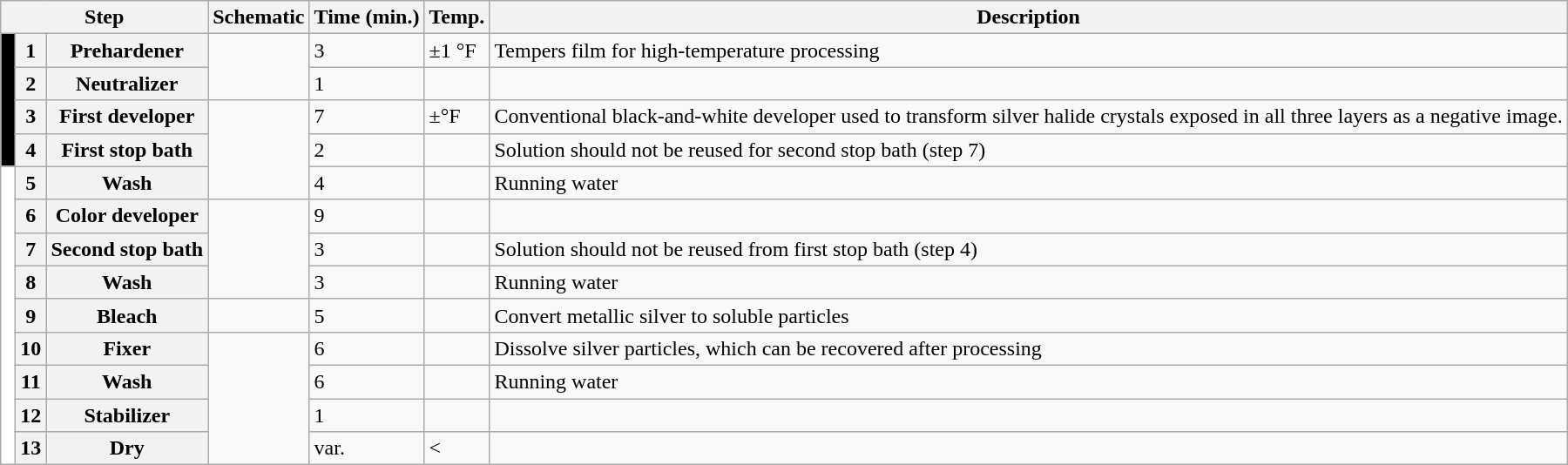<table class="wikitable" style="font-size:100%;text-align:left;">
<tr>
<th colspan=3>Step</th>
<th>Schematic</th>
<th>Time (min.)</th>
<th>Temp.</th>
<th>Description</th>
</tr>
<tr>
<td rowspan=4 style="background:#000;"> </td>
<th>1</th>
<th>Prehardener</th>
<td rowspan=2> </td>
<td>3</td>
<td> ±1 °F</td>
<td>Tempers film for high-temperature processing</td>
</tr>
<tr>
<th>2</th>
<th>Neutralizer</th>
<td>1</td>
<td></td>
<td></td>
</tr>
<tr>
<th>3</th>
<th>First developer</th>
<td rowspan=3></td>
<td>7</td>
<td> ±°F</td>
<td>Conventional black-and-white developer used to transform silver halide crystals exposed in all three layers as a negative image.</td>
</tr>
<tr>
<th>4</th>
<th>First stop bath</th>
<td>2</td>
<td></td>
<td>Solution should not be reused for second stop bath (step 7)</td>
</tr>
<tr>
<td rowspan=9 style="background:#fff;"> </td>
<th>5</th>
<th>Wash</th>
<td>4</td>
<td></td>
<td>Running water</td>
</tr>
<tr>
<th>6</th>
<th>Color developer</th>
<td rowspan=3></td>
<td>9</td>
<td></td>
<td></td>
</tr>
<tr>
<th>7</th>
<th>Second stop bath</th>
<td>3</td>
<td></td>
<td>Solution should not be reused from first stop bath (step 4)</td>
</tr>
<tr>
<th>8</th>
<th>Wash</th>
<td>3</td>
<td></td>
<td>Running water</td>
</tr>
<tr>
<th>9</th>
<th>Bleach</th>
<td rowspan=1></td>
<td>5</td>
<td></td>
<td>Convert metallic silver to soluble particles</td>
</tr>
<tr>
<th>10</th>
<th>Fixer</th>
<td rowspan=4></td>
<td>6</td>
<td></td>
<td>Dissolve silver particles, which can be recovered after processing</td>
</tr>
<tr>
<th>11</th>
<th>Wash</th>
<td>6</td>
<td></td>
<td>Running water</td>
</tr>
<tr>
<th>12</th>
<th>Stabilizer</th>
<td>1</td>
<td></td>
<td></td>
</tr>
<tr>
<th>13</th>
<th>Dry</th>
<td>var.</td>
<td><</td>
<td></td>
</tr>
</table>
